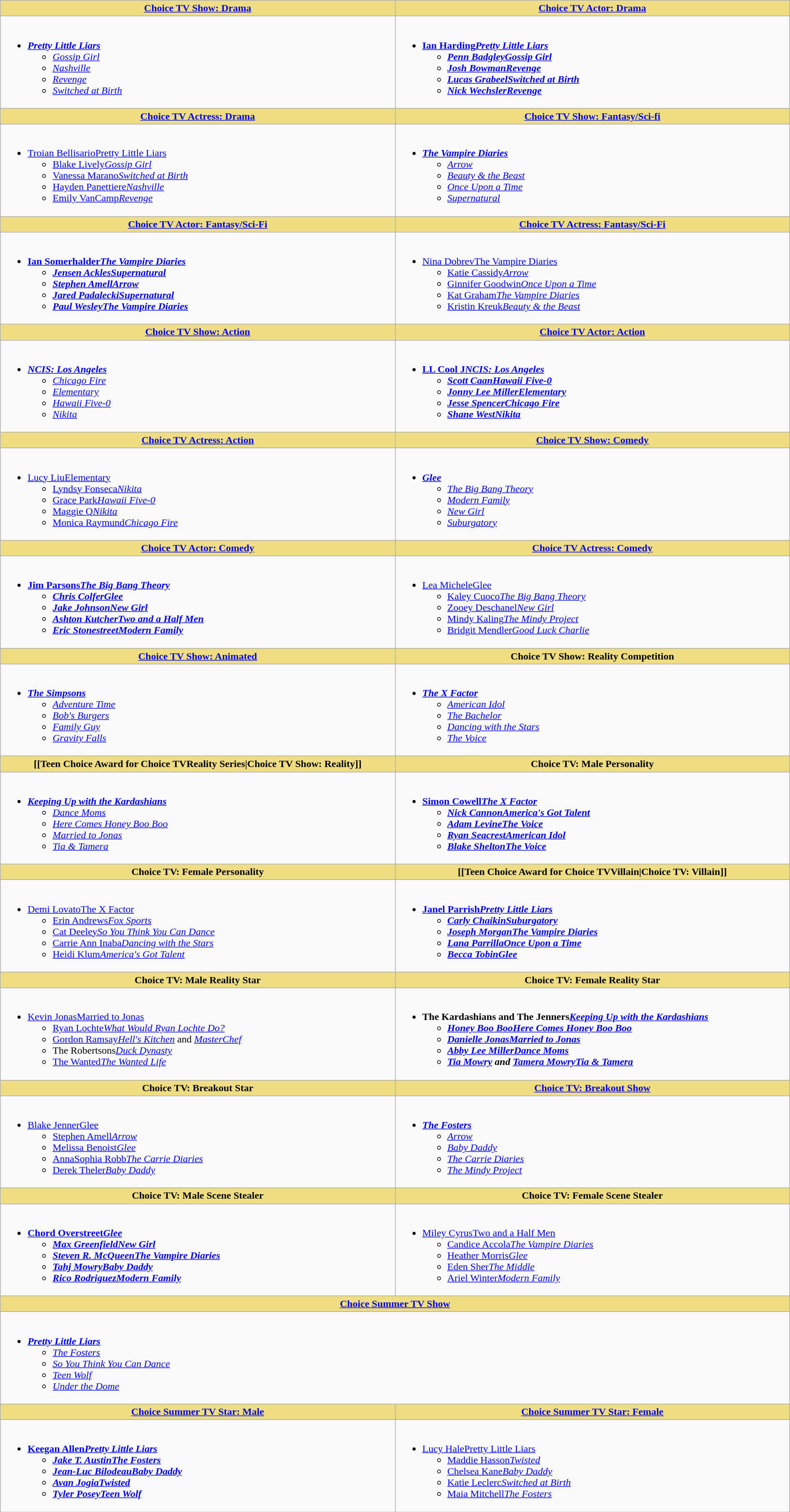<table class="wikitable" style="width:100%">
<tr>
<th style="background:#EEDD82; width:50%"><a href='#'>Choice TV Show: Drama</a></th>
<th style="background:#EEDD82; width:50%"><a href='#'>Choice TV Actor: Drama</a></th>
</tr>
<tr>
<td valign="top"><br><ul><li><strong><em><a href='#'>Pretty Little Liars</a></em></strong><ul><li><em><a href='#'>Gossip Girl</a></em></li><li><em><a href='#'>Nashville</a></em></li><li><em><a href='#'>Revenge</a></em></li><li><em><a href='#'>Switched at Birth</a></em></li></ul></li></ul></td>
<td valign="top"><br><ul><li><strong><a href='#'>Ian Harding</a><em><a href='#'>Pretty Little Liars</a><strong><em><ul><li><a href='#'>Penn Badgley</a></em><a href='#'>Gossip Girl</a><em></li><li><a href='#'>Josh Bowman</a></em><a href='#'>Revenge</a><em></li><li><a href='#'>Lucas Grabeel</a></em><a href='#'>Switched at Birth</a><em></li><li><a href='#'>Nick Wechsler</a></em><a href='#'>Revenge</a><em></li></ul></li></ul></td>
</tr>
<tr>
<th style="background:#EEDD82; width:50%"><a href='#'>Choice TV Actress: Drama</a></th>
<th style="background:#EEDD82; width:50%"><a href='#'>Choice TV Show: Fantasy/Sci-fi</a></th>
</tr>
<tr>
<td valign="top"><br><ul><li></strong><a href='#'>Troian Bellisario</a></em><a href='#'>Pretty Little Liars</a></em></strong><ul><li><a href='#'>Blake Lively</a><em><a href='#'>Gossip Girl</a></em></li><li><a href='#'>Vanessa Marano</a><em><a href='#'>Switched at Birth</a></em></li><li><a href='#'>Hayden Panettiere</a><em><a href='#'>Nashville</a></em></li><li><a href='#'>Emily VanCamp</a><em><a href='#'>Revenge</a></em></li></ul></li></ul></td>
<td valign="top"><br><ul><li><strong><em><a href='#'>The Vampire Diaries</a></em></strong><ul><li><em><a href='#'>Arrow</a></em></li><li><em><a href='#'>Beauty & the Beast</a></em></li><li><em><a href='#'>Once Upon a Time</a></em></li><li><em><a href='#'>Supernatural</a></em></li></ul></li></ul></td>
</tr>
<tr>
<th style="background:#EEDD82; width:50%"><a href='#'>Choice TV Actor: Fantasy/Sci-Fi</a></th>
<th style="background:#EEDD82; width:50%"><a href='#'>Choice TV Actress: Fantasy/Sci-Fi</a></th>
</tr>
<tr>
<td valign="top"><br><ul><li><strong><a href='#'>Ian Somerhalder</a><em><a href='#'>The Vampire Diaries</a><strong><em><ul><li><a href='#'>Jensen Ackles</a></em><a href='#'>Supernatural</a><em></li><li><a href='#'>Stephen Amell</a></em><a href='#'>Arrow</a><em></li><li><a href='#'>Jared Padalecki</a></em><a href='#'>Supernatural</a><em></li><li><a href='#'>Paul Wesley</a></em><a href='#'>The Vampire Diaries</a><em></li></ul></li></ul></td>
<td valign="top"><br><ul><li></strong><a href='#'>Nina Dobrev</a></em><a href='#'>The Vampire Diaries</a></em></strong><ul><li><a href='#'>Katie Cassidy</a><em><a href='#'>Arrow</a></em></li><li><a href='#'>Ginnifer Goodwin</a><em><a href='#'>Once Upon a Time</a></em></li><li><a href='#'>Kat Graham</a><em><a href='#'>The Vampire Diaries</a></em></li><li><a href='#'>Kristin Kreuk</a><em><a href='#'>Beauty & the Beast</a></em></li></ul></li></ul></td>
</tr>
<tr>
<th style="background:#EEDD82; width:50%"><a href='#'>Choice TV Show: Action</a></th>
<th style="background:#EEDD82; width:50%"><a href='#'>Choice TV Actor: Action</a></th>
</tr>
<tr>
<td valign="top"><br><ul><li><strong><em><a href='#'>NCIS: Los Angeles</a></em></strong><ul><li><em><a href='#'>Chicago Fire</a></em></li><li><em><a href='#'>Elementary</a></em></li><li><em><a href='#'>Hawaii Five-0</a></em></li><li><em><a href='#'>Nikita</a></em></li></ul></li></ul></td>
<td valign="top"><br><ul><li><strong><a href='#'>LL Cool J</a><em><a href='#'>NCIS: Los Angeles</a><strong><em><ul><li><a href='#'>Scott Caan</a></em><a href='#'>Hawaii Five-0</a><em></li><li><a href='#'>Jonny Lee Miller</a></em><a href='#'>Elementary</a><em></li><li><a href='#'>Jesse Spencer</a></em><a href='#'>Chicago Fire</a><em></li><li><a href='#'>Shane West</a></em><a href='#'>Nikita</a><em></li></ul></li></ul></td>
</tr>
<tr>
<th style="background:#EEDD82; width:50%"><a href='#'>Choice TV Actress: Action</a></th>
<th style="background:#EEDD82; width:50%"><a href='#'>Choice TV Show: Comedy</a></th>
</tr>
<tr>
<td valign="top"><br><ul><li></strong><a href='#'>Lucy Liu</a></em><a href='#'>Elementary</a></em></strong><ul><li><a href='#'>Lyndsy Fonseca</a><em><a href='#'>Nikita</a></em></li><li><a href='#'>Grace Park</a><em><a href='#'>Hawaii Five-0</a></em></li><li><a href='#'>Maggie Q</a><em><a href='#'>Nikita</a></em></li><li><a href='#'>Monica Raymund</a><em><a href='#'>Chicago Fire</a></em></li></ul></li></ul></td>
<td valign="top"><br><ul><li><strong><em><a href='#'>Glee</a></em></strong><ul><li><em><a href='#'>The Big Bang Theory</a></em></li><li><em><a href='#'>Modern Family</a></em></li><li><em><a href='#'>New Girl</a></em></li><li><em><a href='#'>Suburgatory</a></em></li></ul></li></ul></td>
</tr>
<tr>
<th style="background:#EEDD82; width:50%"><a href='#'>Choice TV Actor: Comedy</a></th>
<th style="background:#EEDD82; width:50%"><a href='#'>Choice TV Actress: Comedy</a></th>
</tr>
<tr>
<td valign="top"><br><ul><li><strong><a href='#'>Jim Parsons</a><em><a href='#'>The Big Bang Theory</a><strong><em><ul><li><a href='#'>Chris Colfer</a></em><a href='#'>Glee</a><em></li><li><a href='#'>Jake Johnson</a></em><a href='#'>New Girl</a><em></li><li><a href='#'>Ashton Kutcher</a></em><a href='#'>Two and a Half Men</a><em></li><li><a href='#'>Eric Stonestreet</a></em><a href='#'>Modern Family</a><em></li></ul></li></ul></td>
<td valign="top"><br><ul><li></strong><a href='#'>Lea Michele</a></em><a href='#'>Glee</a></em></strong><ul><li><a href='#'>Kaley Cuoco</a><em><a href='#'>The Big Bang Theory</a></em></li><li><a href='#'>Zooey Deschanel</a><em><a href='#'>New Girl</a></em></li><li><a href='#'>Mindy Kaling</a><em><a href='#'>The Mindy Project</a></em></li><li><a href='#'>Bridgit Mendler</a><em><a href='#'>Good Luck Charlie</a></em></li></ul></li></ul></td>
</tr>
<tr>
<th style="background:#EEDD82; width:50%"><a href='#'>Choice TV Show: Animated</a></th>
<th style="background:#EEDD82; width:50%">Choice TV Show: Reality Competition</th>
</tr>
<tr>
<td valign="top"><br><ul><li><strong><em><a href='#'>The Simpsons</a></em></strong><ul><li><em><a href='#'>Adventure Time</a></em></li><li><em><a href='#'>Bob's Burgers</a></em></li><li><em><a href='#'>Family Guy</a></em></li><li><em><a href='#'>Gravity Falls</a></em></li></ul></li></ul></td>
<td valign="top"><br><ul><li><strong><em><a href='#'>The X Factor</a></em></strong><ul><li><em><a href='#'>American Idol</a></em></li><li><em><a href='#'>The Bachelor</a></em></li><li><em><a href='#'>Dancing with the Stars</a></em></li><li><em><a href='#'>The Voice</a></em></li></ul></li></ul></td>
</tr>
<tr>
<th style="background:#EEDD82; width:50%">[[Teen Choice Award for Choice TVReality Series|Choice TV Show: Reality]]</th>
<th style="background:#EEDD82; width:50%">Choice TV: Male Personality</th>
</tr>
<tr>
<td valign="top"><br><ul><li><strong><em><a href='#'>Keeping Up with the Kardashians</a></em></strong><ul><li><em><a href='#'>Dance Moms</a></em></li><li><em><a href='#'>Here Comes Honey Boo Boo</a></em></li><li><em><a href='#'>Married to Jonas</a></em></li><li><em><a href='#'>Tia & Tamera</a></em></li></ul></li></ul></td>
<td valign="top"><br><ul><li><strong><a href='#'>Simon Cowell</a><em><a href='#'>The X Factor</a><strong><em><ul><li><a href='#'>Nick Cannon</a></em><a href='#'>America's Got Talent</a><em></li><li><a href='#'>Adam Levine</a></em><a href='#'>The Voice</a><em></li><li><a href='#'>Ryan Seacrest</a></em><a href='#'>American Idol</a><em></li><li><a href='#'>Blake Shelton</a></em><a href='#'>The Voice</a><em></li></ul></li></ul></td>
</tr>
<tr>
<th style="background:#EEDD82; width:50%">Choice TV: Female Personality</th>
<th style="background:#EEDD82; width:50%">[[Teen Choice Award for Choice TVVillain|Choice TV: Villain]]</th>
</tr>
<tr>
<td valign="top"><br><ul><li></strong><a href='#'>Demi Lovato</a></em><a href='#'>The X Factor</a></em></strong><ul><li><a href='#'>Erin Andrews</a><em><a href='#'>Fox Sports</a></em></li><li><a href='#'>Cat Deeley</a><em><a href='#'>So You Think You Can Dance</a></em></li><li><a href='#'>Carrie Ann Inaba</a><em><a href='#'>Dancing with the Stars</a></em></li><li><a href='#'>Heidi Klum</a><em><a href='#'>America's Got Talent</a></em></li></ul></li></ul></td>
<td valign="top"><br><ul><li><strong><a href='#'>Janel Parrish</a><em><a href='#'>Pretty Little Liars</a><strong><em><ul><li><a href='#'>Carly Chaikin</a></em><a href='#'>Suburgatory</a><em></li><li><a href='#'>Joseph Morgan</a></em><a href='#'>The Vampire Diaries</a><em></li><li><a href='#'>Lana Parrilla</a></em><a href='#'>Once Upon a Time</a><em></li><li><a href='#'>Becca Tobin</a></em><a href='#'>Glee</a><em></li></ul></li></ul></td>
</tr>
<tr>
<th style="background:#EEDD82; width:50%">Choice TV: Male Reality Star</th>
<th style="background:#EEDD82; width:50%">Choice TV: Female Reality Star</th>
</tr>
<tr>
<td valign="top"><br><ul><li></strong><a href='#'>Kevin Jonas</a></em><a href='#'>Married to Jonas</a></em></strong><ul><li><a href='#'>Ryan Lochte</a><em><a href='#'>What Would Ryan Lochte Do?</a></em></li><li><a href='#'>Gordon Ramsay</a><em><a href='#'>Hell's Kitchen</a></em> and <em><a href='#'>MasterChef</a></em></li><li>The Robertsons<em><a href='#'>Duck Dynasty</a></em></li><li><a href='#'>The Wanted</a><em><a href='#'>The Wanted Life</a></em></li></ul></li></ul></td>
<td valign="top"><br><ul><li><strong>The Kardashians and The Jenners<em><a href='#'>Keeping Up with the Kardashians</a><strong><em><ul><li><a href='#'>Honey Boo Boo</a></em><a href='#'>Here Comes Honey Boo Boo</a><em></li><li><a href='#'>Danielle Jonas</a></em><a href='#'>Married to Jonas</a><em></li><li><a href='#'>Abby Lee Miller</a></em><a href='#'>Dance Moms</a><em></li><li><a href='#'>Tia Mowry</a> and <a href='#'>Tamera Mowry</a></em><a href='#'>Tia & Tamera</a><em></li></ul></li></ul></td>
</tr>
<tr>
<th style="background:#EEDD82; width:50%">Choice TV: Breakout Star</th>
<th style="background:#EEDD82; width:50%"><a href='#'>Choice TV: Breakout Show</a></th>
</tr>
<tr>
<td valign="top"><br><ul><li></strong><a href='#'>Blake Jenner</a></em><a href='#'>Glee</a></em></strong><ul><li><a href='#'>Stephen Amell</a><em><a href='#'>Arrow</a></em></li><li><a href='#'>Melissa Benoist</a><em><a href='#'>Glee</a></em></li><li><a href='#'>AnnaSophia Robb</a><em><a href='#'>The Carrie Diaries</a></em></li><li><a href='#'>Derek Theler</a><em><a href='#'>Baby Daddy</a></em></li></ul></li></ul></td>
<td valign="top"><br><ul><li><strong><em><a href='#'>The Fosters</a></em></strong><ul><li><em><a href='#'>Arrow</a></em></li><li><em><a href='#'>Baby Daddy</a></em></li><li><em><a href='#'>The Carrie Diaries</a></em></li><li><em><a href='#'>The Mindy Project</a></em></li></ul></li></ul></td>
</tr>
<tr>
<th style="background:#EEDD82; width:50%">Choice TV: Male Scene Stealer</th>
<th style="background:#EEDD82; width:50%">Choice TV: Female Scene Stealer</th>
</tr>
<tr>
<td valign="top"><br><ul><li><strong><a href='#'>Chord Overstreet</a><em><a href='#'>Glee</a><strong><em><ul><li><a href='#'>Max Greenfield</a></em><a href='#'>New Girl</a><em></li><li><a href='#'>Steven R. McQueen</a></em><a href='#'>The Vampire Diaries</a><em></li><li><a href='#'>Tahj Mowry</a></em><a href='#'>Baby Daddy</a><em></li><li><a href='#'>Rico Rodriguez</a></em><a href='#'>Modern Family</a><em></li></ul></li></ul></td>
<td valign="top"><br><ul><li></strong><a href='#'>Miley Cyrus</a></em><a href='#'>Two and a Half Men</a></em></strong><ul><li><a href='#'>Candice Accola</a><em><a href='#'>The Vampire Diaries</a></em></li><li><a href='#'>Heather Morris</a><em><a href='#'>Glee</a></em></li><li><a href='#'>Eden Sher</a><em><a href='#'>The Middle</a></em></li><li><a href='#'>Ariel Winter</a><em><a href='#'>Modern Family</a></em></li></ul></li></ul></td>
</tr>
<tr>
<th style="background:#EEDD82;" colspan="2"><a href='#'>Choice Summer TV Show</a></th>
</tr>
<tr>
<td colspan="2" valign="top"><br><ul><li><strong><em><a href='#'>Pretty Little Liars</a></em></strong><ul><li><em><a href='#'>The Fosters</a></em></li><li><em><a href='#'>So You Think You Can Dance</a></em></li><li><em><a href='#'>Teen Wolf</a></em></li><li><em><a href='#'>Under the Dome</a></em></li></ul></li></ul></td>
</tr>
<tr>
<th style="background:#EEDD82; width:50%"><a href='#'>Choice Summer TV Star: Male</a></th>
<th style="background:#EEDD82; width:50%"><a href='#'>Choice Summer TV Star: Female</a></th>
</tr>
<tr>
<td valign="top"><br><ul><li><strong><a href='#'>Keegan Allen</a><em><a href='#'>Pretty Little Liars</a><strong><em><ul><li><a href='#'>Jake T. Austin</a></em><a href='#'>The Fosters</a><em></li><li><a href='#'>Jean-Luc Bilodeau</a></em><a href='#'>Baby Daddy</a><em></li><li><a href='#'>Avan Jogia</a></em><a href='#'>Twisted</a><em></li><li><a href='#'>Tyler Posey</a></em><a href='#'>Teen Wolf</a><em></li></ul></li></ul></td>
<td valign="top"><br><ul><li></strong><a href='#'>Lucy Hale</a></em><a href='#'>Pretty Little Liars</a></em></strong><ul><li><a href='#'>Maddie Hasson</a><em><a href='#'>Twisted</a></em></li><li><a href='#'>Chelsea Kane</a><em><a href='#'>Baby Daddy</a></em></li><li><a href='#'>Katie Leclerc</a><em><a href='#'>Switched at Birth</a></em></li><li><a href='#'>Maia Mitchell</a><em><a href='#'>The Fosters</a></em></li></ul></li></ul></td>
</tr>
</table>
